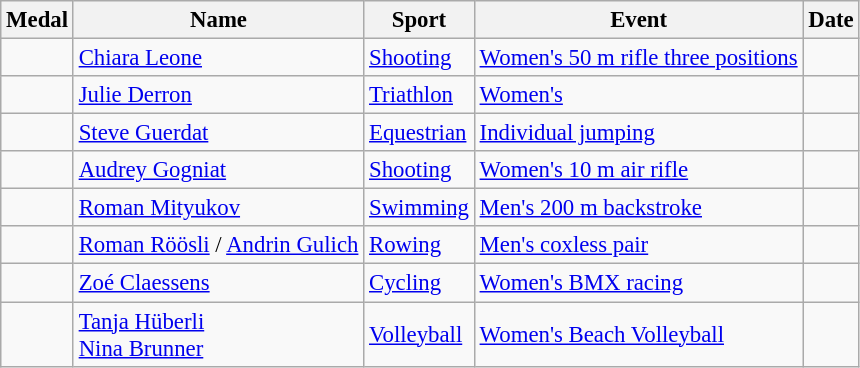<table class="wikitable sortable" style="font-size: 95%;">
<tr>
<th>Medal</th>
<th>Name</th>
<th>Sport</th>
<th>Event</th>
<th>Date</th>
</tr>
<tr>
<td></td>
<td><a href='#'>Chiara Leone</a></td>
<td><a href='#'>Shooting</a></td>
<td><a href='#'>Women's 50 m rifle three positions</a></td>
<td></td>
</tr>
<tr>
<td></td>
<td><a href='#'>Julie Derron</a></td>
<td><a href='#'>Triathlon</a></td>
<td><a href='#'>Women's</a></td>
<td></td>
</tr>
<tr>
<td></td>
<td><a href='#'>Steve Guerdat</a></td>
<td><a href='#'>Equestrian</a></td>
<td><a href='#'>Individual jumping</a></td>
<td></td>
</tr>
<tr>
<td></td>
<td><a href='#'>Audrey Gogniat</a></td>
<td><a href='#'>Shooting</a></td>
<td><a href='#'>Women's 10 m air rifle</a></td>
<td></td>
</tr>
<tr>
<td></td>
<td><a href='#'>Roman Mityukov</a></td>
<td><a href='#'>Swimming</a></td>
<td><a href='#'>Men's 200 m backstroke</a></td>
<td></td>
</tr>
<tr>
<td></td>
<td><a href='#'>Roman Röösli</a> / <a href='#'>Andrin Gulich </a></td>
<td><a href='#'>Rowing</a></td>
<td><a href='#'>Men's coxless pair</a></td>
<td></td>
</tr>
<tr>
<td></td>
<td><a href='#'>Zoé Claessens</a></td>
<td><a href='#'>Cycling</a></td>
<td><a href='#'>Women's BMX racing</a></td>
<td></td>
</tr>
<tr>
<td></td>
<td><a href='#'>Tanja Hüberli</a><br><a href='#'>Nina Brunner</a></td>
<td><a href='#'>Volleyball</a></td>
<td><a href='#'>Women's Beach Volleyball</a></td>
<td></td>
</tr>
</table>
